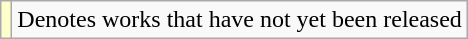<table class="wikitable">
<tr>
<td style="background:#FFFFCC;"></td>
<td>Denotes works that have not yet been released</td>
</tr>
</table>
